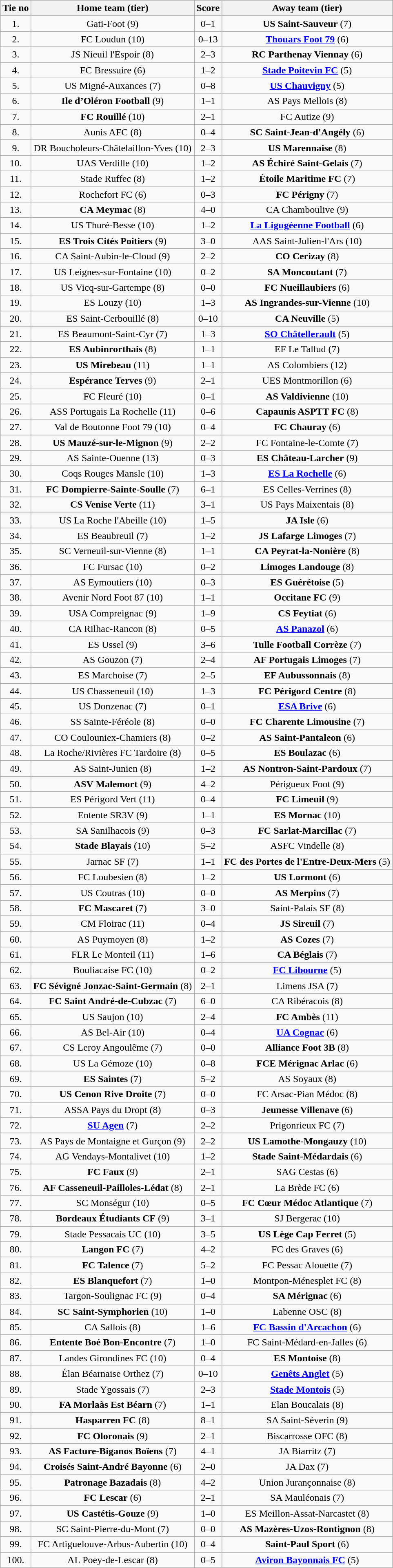<table class="wikitable" style="text-align: center">
<tr>
<th>Tie no</th>
<th>Home team (tier)</th>
<th>Score</th>
<th>Away team (tier)</th>
</tr>
<tr>
<td>1.</td>
<td>Gati-Foot (9)</td>
<td>0–1</td>
<td><strong>US Saint-Sauveur</strong> (7)</td>
</tr>
<tr>
<td>2.</td>
<td>FC Loudun (10)</td>
<td>0–13</td>
<td><strong><a href='#'>Thouars Foot 79</a></strong> (6)</td>
</tr>
<tr>
<td>3.</td>
<td>JS Nieuil l'Espoir (8)</td>
<td>2–3</td>
<td><strong>RC Parthenay Viennay</strong> (6)</td>
</tr>
<tr>
<td>4.</td>
<td>FC Bressuire (6)</td>
<td>1–2</td>
<td><strong><a href='#'>Stade Poitevin FC</a></strong> (5)</td>
</tr>
<tr>
<td>5.</td>
<td>US Migné-Auxances (7)</td>
<td>0–8</td>
<td><strong><a href='#'>US Chauvigny</a></strong> (5)</td>
</tr>
<tr>
<td>6.</td>
<td><strong>Ile d’Oléron Football</strong> (9)</td>
<td>1–1 </td>
<td>AS Pays Mellois (8)</td>
</tr>
<tr>
<td>7.</td>
<td><strong>FC Rouillé</strong> (10)</td>
<td>2–1</td>
<td>FC Autize (9)</td>
</tr>
<tr>
<td>8.</td>
<td>Aunis AFC (8)</td>
<td>0–4</td>
<td><strong>SC Saint-Jean-d'Angély</strong> (6)</td>
</tr>
<tr>
<td>9.</td>
<td>DR Boucholeurs-Châtelaillon-Yves (10)</td>
<td>2–3</td>
<td><strong>US Marennaise</strong> (8)</td>
</tr>
<tr>
<td>10.</td>
<td>UAS Verdille (10)</td>
<td>1–2</td>
<td><strong>AS Échiré Saint-Gelais</strong> (7)</td>
</tr>
<tr>
<td>11.</td>
<td>Stade Ruffec (8)</td>
<td>1–2</td>
<td><strong>Étoile Maritime FC</strong> (7)</td>
</tr>
<tr>
<td>12.</td>
<td>Rochefort FC (6)</td>
<td>0–3</td>
<td><strong>FC Périgny</strong> (7)</td>
</tr>
<tr>
<td>13.</td>
<td><strong>CA Meymac</strong> (8)</td>
<td>4–0</td>
<td>CA Chamboulive (9)</td>
</tr>
<tr>
<td>14.</td>
<td>US Thuré-Besse (10)</td>
<td>1–2</td>
<td><strong><a href='#'>La Ligugéenne Football</a></strong> (6)</td>
</tr>
<tr>
<td>15.</td>
<td><strong>ES Trois Cités Poitiers</strong> (9)</td>
<td>3–0</td>
<td>AAS Saint-Julien-l'Ars (10)</td>
</tr>
<tr>
<td>16.</td>
<td>CA Saint-Aubin-le-Cloud (9)</td>
<td>2–2 </td>
<td><strong>CO Cerizay</strong> (8)</td>
</tr>
<tr>
<td>17.</td>
<td>US Leignes-sur-Fontaine (10)</td>
<td>0–2</td>
<td><strong>SA Moncoutant</strong> (7)</td>
</tr>
<tr>
<td>18.</td>
<td>US Vicq-sur-Gartempe (8)</td>
<td>0–0 </td>
<td><strong>FC Nueillaubiers</strong> (6)</td>
</tr>
<tr>
<td>19.</td>
<td>ES Louzy (10)</td>
<td>1–3</td>
<td><strong>AS Ingrandes-sur-Vienne</strong> (10)</td>
</tr>
<tr>
<td>20.</td>
<td>ES Saint-Cerbouillé (8)</td>
<td>0–10</td>
<td><strong>CA Neuville</strong> (5)</td>
</tr>
<tr>
<td>21.</td>
<td>ES Beaumont-Saint-Cyr (7)</td>
<td>1–3</td>
<td><strong><a href='#'>SO Châtellerault</a></strong> (5)</td>
</tr>
<tr>
<td>22.</td>
<td><strong>ES Aubinrorthais</strong> (8)</td>
<td>1–1 </td>
<td>EF Le Tallud (7)</td>
</tr>
<tr>
<td>23.</td>
<td><strong>US Mirebeau</strong> (11)</td>
<td>1–1 </td>
<td>AS Colombiers (12)</td>
</tr>
<tr>
<td>24.</td>
<td><strong>Espérance Terves</strong> (9)</td>
<td>2–1</td>
<td>UES Montmorillon (6)</td>
</tr>
<tr>
<td>25.</td>
<td>FC Fleuré (10)</td>
<td>0–1</td>
<td><strong>AS Valdivienne</strong> (10)</td>
</tr>
<tr>
<td>26.</td>
<td>ASS Portugais La Rochelle (11)</td>
<td>0–6</td>
<td><strong>Capaunis ASPTT FC</strong> (8)</td>
</tr>
<tr>
<td>27.</td>
<td>Val de Boutonne Foot 79 (10)</td>
<td>0–4</td>
<td><strong>FC Chauray</strong> (6)</td>
</tr>
<tr>
<td>28.</td>
<td><strong>US Mauzé-sur-le-Mignon</strong> (9)</td>
<td>2–2 </td>
<td>FC Fontaine-le-Comte (7)</td>
</tr>
<tr>
<td>29.</td>
<td>AS Sainte-Ouenne (13)</td>
<td>0–3</td>
<td><strong>ES Château-Larcher</strong> (9)</td>
</tr>
<tr>
<td>30.</td>
<td>Coqs Rouges Mansle (10)</td>
<td>1–3</td>
<td><strong><a href='#'>ES La Rochelle</a></strong> (6)</td>
</tr>
<tr>
<td>31.</td>
<td><strong>FC Dompierre-Sainte-Soulle</strong> (7)</td>
<td>6–1</td>
<td>ES Celles-Verrines (8)</td>
</tr>
<tr>
<td>32.</td>
<td><strong>CS Venise Verte</strong> (11)</td>
<td>3–1</td>
<td>US Pays Maixentais (8)</td>
</tr>
<tr>
<td>33.</td>
<td>US La Roche l'Abeille (10)</td>
<td>1–5</td>
<td><strong>JA Isle</strong> (6)</td>
</tr>
<tr>
<td>34.</td>
<td>ES Beaubreuil (7)</td>
<td>1–2</td>
<td><strong>JS Lafarge Limoges</strong> (7)</td>
</tr>
<tr>
<td>35.</td>
<td>SC Verneuil-sur-Vienne (8)</td>
<td>1–1 </td>
<td><strong>CA Peyrat-la-Nonière</strong> (8)</td>
</tr>
<tr>
<td>36.</td>
<td>FC Fursac (10)</td>
<td>0–2</td>
<td><strong>Limoges Landouge</strong> (8)</td>
</tr>
<tr>
<td>37.</td>
<td>AS Eymoutiers (10)</td>
<td>0–3</td>
<td><strong>ES Guérétoise</strong> (5)</td>
</tr>
<tr>
<td>38.</td>
<td>Avenir Nord Foot 87 (10)</td>
<td>1–1 </td>
<td><strong>Occitane FC</strong> (9)</td>
</tr>
<tr>
<td>39.</td>
<td>USA Compreignac (9)</td>
<td>1–9</td>
<td><strong>CS Feytiat</strong> (6)</td>
</tr>
<tr>
<td>40.</td>
<td>CA Rilhac-Rancon (8)</td>
<td>0–5</td>
<td><strong><a href='#'>AS Panazol</a></strong> (6)</td>
</tr>
<tr>
<td>41.</td>
<td>ES Ussel (9)</td>
<td>3–6</td>
<td><strong>Tulle Football Corrèze</strong> (7)</td>
</tr>
<tr>
<td>42.</td>
<td>AS Gouzon (7)</td>
<td>2–4</td>
<td><strong>AF Portugais Limoges</strong> (7)</td>
</tr>
<tr>
<td>43.</td>
<td>ES Marchoise (7)</td>
<td>2–5</td>
<td><strong>EF Aubussonnais</strong> (8)</td>
</tr>
<tr>
<td>44.</td>
<td>US Chasseneuil (10)</td>
<td>1–3</td>
<td><strong>FC Périgord Centre</strong> (8)</td>
</tr>
<tr>
<td>45.</td>
<td>US Donzenac (7)</td>
<td>0–1</td>
<td><strong><a href='#'>ESA Brive</a></strong> (6)</td>
</tr>
<tr>
<td>46.</td>
<td>SS Sainte-Féréole (8)</td>
<td>0–0 </td>
<td><strong>FC Charente Limousine</strong> (7)</td>
</tr>
<tr>
<td>47.</td>
<td>CO Coulouniex-Chamiers (8)</td>
<td>0–2</td>
<td><strong>AS Saint-Pantaleon</strong> (6)</td>
</tr>
<tr>
<td>48.</td>
<td>La Roche/Rivières FC Tardoire (8)</td>
<td>0–5</td>
<td><strong>ES Boulazac</strong> (6)</td>
</tr>
<tr>
<td>49.</td>
<td>AS Saint-Junien (8)</td>
<td>1–2</td>
<td><strong>AS Nontron-Saint-Pardoux</strong> (7)</td>
</tr>
<tr>
<td>50.</td>
<td><strong>ASV Malemort</strong> (9)</td>
<td>4–2</td>
<td>Périgueux Foot (9)</td>
</tr>
<tr>
<td>51.</td>
<td>ES Périgord Vert (11)</td>
<td>0–4</td>
<td><strong>FC Limeuil</strong> (9)</td>
</tr>
<tr>
<td>52.</td>
<td>Entente SR3V (9)</td>
<td>1–1 </td>
<td><strong>ES Mornac</strong> (10)</td>
</tr>
<tr>
<td>53.</td>
<td>SA Sanilhacois (9)</td>
<td>0–3</td>
<td><strong>FC Sarlat-Marcillac</strong> (7)</td>
</tr>
<tr>
<td>54.</td>
<td><strong>Stade Blayais</strong> (10)</td>
<td>5–2</td>
<td>ASFC Vindelle (8)</td>
</tr>
<tr>
<td>55.</td>
<td>Jarnac SF (7)</td>
<td>1–1 </td>
<td><strong>FC des Portes de l'Entre-Deux-Mers</strong> (5)</td>
</tr>
<tr>
<td>56.</td>
<td>FC Loubesien (8)</td>
<td>1–2</td>
<td><strong>US Lormont</strong> (6)</td>
</tr>
<tr>
<td>57.</td>
<td>US Coutras (10)</td>
<td>0–0 </td>
<td><strong>AS Merpins</strong> (7)</td>
</tr>
<tr>
<td>58.</td>
<td><strong>FC Mascaret</strong> (7)</td>
<td>3–0</td>
<td>Saint-Palais SF (8)</td>
</tr>
<tr>
<td>59.</td>
<td>CM Floirac (11)</td>
<td>0–4</td>
<td><strong>JS Sireuil</strong> (7)</td>
</tr>
<tr>
<td>60.</td>
<td>AS Puymoyen (8)</td>
<td>1–2</td>
<td><strong>AS Cozes</strong> (7)</td>
</tr>
<tr>
<td>61.</td>
<td>FLR Le Monteil (11)</td>
<td>1–6</td>
<td><strong>CA Béglais</strong> (7)</td>
</tr>
<tr>
<td>62.</td>
<td>Bouliacaise FC (10)</td>
<td>0–2</td>
<td><strong><a href='#'>FC Libourne</a></strong> (5)</td>
</tr>
<tr>
<td>63.</td>
<td><strong>FC Sévigné Jonzac-Saint-Germain</strong> (8)</td>
<td>2–1</td>
<td>Limens JSA (7)</td>
</tr>
<tr>
<td>64.</td>
<td><strong>FC Saint André-de-Cubzac</strong> (7)</td>
<td>6–0</td>
<td>CA Ribéracois (8)</td>
</tr>
<tr>
<td>65.</td>
<td>US Saujon (10)</td>
<td>2–4</td>
<td><strong>FC Ambès</strong> (11)</td>
</tr>
<tr>
<td>66.</td>
<td>AS Bel-Air (10)</td>
<td>0–4</td>
<td><strong><a href='#'>UA Cognac</a></strong> (6)</td>
</tr>
<tr>
<td>67.</td>
<td>CS Leroy Angoulême (7)</td>
<td>0–0 </td>
<td><strong>Alliance Foot 3B</strong> (8)</td>
</tr>
<tr>
<td>68.</td>
<td>US La Gémoze (10)</td>
<td>0–8</td>
<td><strong>FCE Mérignac Arlac</strong> (6)</td>
</tr>
<tr>
<td>69.</td>
<td><strong>ES Saintes</strong> (7)</td>
<td>5–2</td>
<td>AS Soyaux (8)</td>
</tr>
<tr>
<td>70.</td>
<td><strong>US Cenon Rive Droite</strong> (7)</td>
<td>0–0 </td>
<td>FC Arsac-Pian Médoc (8)</td>
</tr>
<tr>
<td>71.</td>
<td>ASSA Pays du Dropt (8)</td>
<td>0–3</td>
<td><strong>Jeunesse Villenave</strong> (6)</td>
</tr>
<tr>
<td>72.</td>
<td><strong><a href='#'>SU Agen</a></strong> (7)</td>
<td>2–2 </td>
<td>Prigonrieux FC (7)</td>
</tr>
<tr>
<td>73.</td>
<td>AS Pays de Montaigne et Gurçon (9)</td>
<td>2–2 </td>
<td><strong>US Lamothe-Mongauzy</strong> (10)</td>
</tr>
<tr>
<td>74.</td>
<td>AG Vendays-Montalivet (10)</td>
<td>1–2</td>
<td><strong>Stade Saint-Médardais</strong> (6)</td>
</tr>
<tr>
<td>75.</td>
<td><strong>FC Faux</strong> (9)</td>
<td>2–1</td>
<td>SAG Cestas (6)</td>
</tr>
<tr>
<td>76.</td>
<td><strong>AF Casseneuil-Pailloles-Lédat</strong> (8)</td>
<td>2–1</td>
<td>La Brède FC (6)</td>
</tr>
<tr>
<td>77.</td>
<td>SC Monségur (10)</td>
<td>0–5</td>
<td><strong>FC Cœur Médoc Atlantique</strong> (7)</td>
</tr>
<tr>
<td>78.</td>
<td><strong>Bordeaux Étudiants CF</strong> (9)</td>
<td>3–1</td>
<td>SJ Bergerac (10)</td>
</tr>
<tr>
<td>79.</td>
<td>Stade Pessacais UC (10)</td>
<td>3–5</td>
<td><strong>US Lège Cap Ferret</strong> (5)</td>
</tr>
<tr>
<td>80.</td>
<td><strong>Langon FC</strong> (7)</td>
<td>4–2</td>
<td>FC des Graves (6)</td>
</tr>
<tr>
<td>81.</td>
<td><strong>FC Talence</strong> (7)</td>
<td>5–2</td>
<td>FC Pessac Alouette (7)</td>
</tr>
<tr>
<td>82.</td>
<td><strong>ES Blanquefort</strong> (7)</td>
<td>1–0</td>
<td>Montpon-Ménesplet FC (8)</td>
</tr>
<tr>
<td>83.</td>
<td>Targon-Soulignac FC (9)</td>
<td>0–4</td>
<td><strong>SA Mérignac</strong> (6)</td>
</tr>
<tr>
<td>84.</td>
<td><strong>SC Saint-Symphorien</strong> (10)</td>
<td>1–0</td>
<td>Labenne OSC (8)</td>
</tr>
<tr>
<td>85.</td>
<td>CA Sallois (8)</td>
<td>1–6</td>
<td><strong><a href='#'>FC Bassin d'Arcachon</a></strong> (6)</td>
</tr>
<tr>
<td>86.</td>
<td><strong>Entente Boé Bon-Encontre</strong> (7)</td>
<td>1–0</td>
<td>FC Saint-Médard-en-Jalles (6)</td>
</tr>
<tr>
<td>87.</td>
<td>Landes Girondines FC (10)</td>
<td>0–4</td>
<td><strong>ES Montoise</strong> (8)</td>
</tr>
<tr>
<td>88.</td>
<td>Élan Béarnaise Orthez (7)</td>
<td>0–10</td>
<td><strong><a href='#'>Genêts Anglet</a></strong> (5)</td>
</tr>
<tr>
<td>89.</td>
<td>Stade Ygossais (7)</td>
<td>2–3</td>
<td><strong><a href='#'>Stade Montois</a></strong> (5)</td>
</tr>
<tr>
<td>90.</td>
<td><strong>FA Morlaàs Est Béarn</strong> (7)</td>
<td>1–1 </td>
<td>Elan Boucalais (8)</td>
</tr>
<tr>
<td>91.</td>
<td><strong>Hasparren FC</strong> (8)</td>
<td>8–1</td>
<td>SA Saint-Séverin (9)</td>
</tr>
<tr>
<td>92.</td>
<td><strong>FC Oloronais</strong> (9)</td>
<td>2–1</td>
<td>Biscarrosse OFC (8)</td>
</tr>
<tr>
<td>93.</td>
<td><strong>AS Facture-Biganos Boïens</strong> (7)</td>
<td>4–1</td>
<td>JA Biarritz (7)</td>
</tr>
<tr>
<td>94.</td>
<td><strong>Croisés Saint-André Bayonne</strong> (6)</td>
<td>2–0</td>
<td>JA Dax (7)</td>
</tr>
<tr>
<td>95.</td>
<td><strong>Patronage Bazadais</strong> (8)</td>
<td>4–2</td>
<td>Union Jurançonnaise (8)</td>
</tr>
<tr>
<td>96.</td>
<td><strong>FC Lescar</strong> (6)</td>
<td>2–1</td>
<td>SA Mauléonais (7)</td>
</tr>
<tr>
<td>97.</td>
<td><strong>US Castétis-Gouze</strong> (9)</td>
<td>1–0</td>
<td>ES Meillon-Assat-Narcastet (8)</td>
</tr>
<tr>
<td>98.</td>
<td>SC Saint-Pierre-du-Mont (7)</td>
<td>0–0 </td>
<td><strong>AS Mazères-Uzos-Rontignon</strong> (8)</td>
</tr>
<tr>
<td>99.</td>
<td>FC Artiguelouve-Arbus-Aubertin (10)</td>
<td>0–4</td>
<td><strong>Saint-Paul Sport</strong> (6)</td>
</tr>
<tr>
<td>100.</td>
<td>AL Poey-de-Lescar (8)</td>
<td>0–5</td>
<td><strong><a href='#'>Aviron Bayonnais FC</a></strong> (5)</td>
</tr>
</table>
